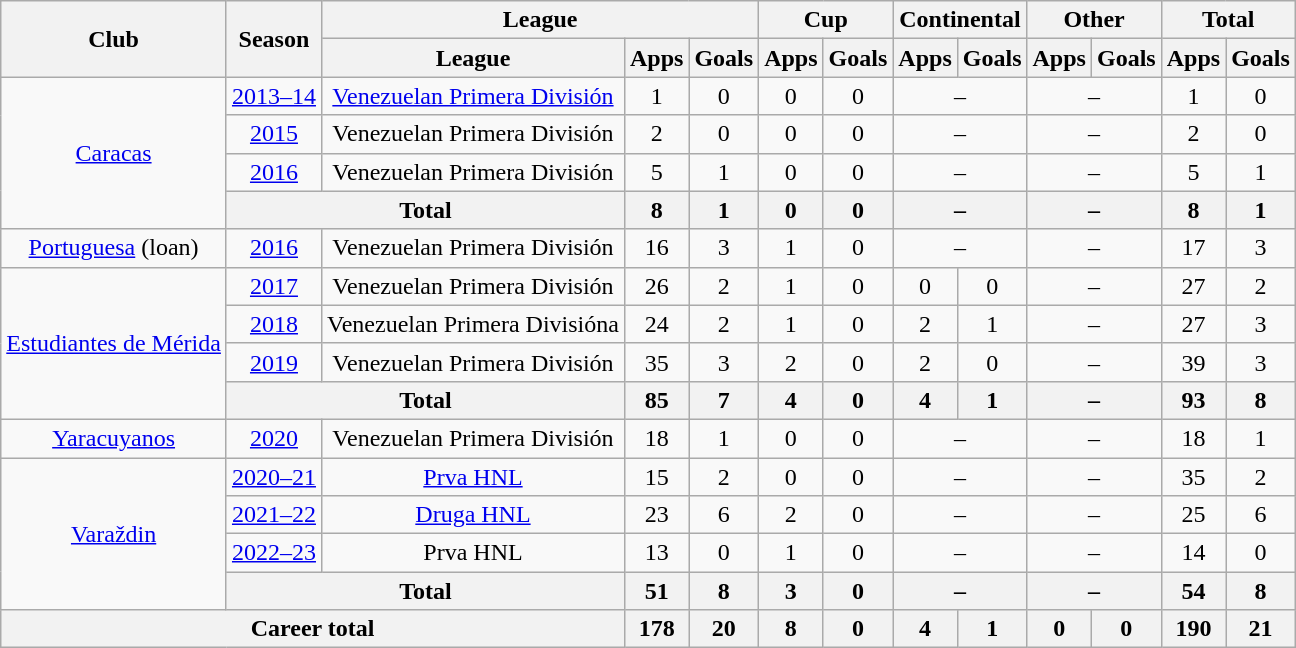<table class="wikitable" style="text-align:center">
<tr>
<th rowspan="2">Club</th>
<th rowspan="2">Season</th>
<th colspan="3">League</th>
<th colspan="2">Cup</th>
<th colspan="2">Continental</th>
<th colspan="2">Other</th>
<th colspan="2">Total</th>
</tr>
<tr>
<th>League</th>
<th>Apps</th>
<th>Goals</th>
<th>Apps</th>
<th>Goals</th>
<th>Apps</th>
<th>Goals</th>
<th>Apps</th>
<th>Goals</th>
<th>Apps</th>
<th>Goals</th>
</tr>
<tr>
<td rowspan="4"><a href='#'>Caracas</a></td>
<td><a href='#'>2013–14</a></td>
<td><a href='#'>Venezuelan Primera División</a></td>
<td>1</td>
<td>0</td>
<td>0</td>
<td>0</td>
<td colspan="2">–</td>
<td colspan="2">–</td>
<td>1</td>
<td>0</td>
</tr>
<tr>
<td><a href='#'>2015</a></td>
<td>Venezuelan Primera División</td>
<td>2</td>
<td>0</td>
<td>0</td>
<td>0</td>
<td colspan="2">–</td>
<td colspan="2">–</td>
<td>2</td>
<td>0</td>
</tr>
<tr>
<td><a href='#'>2016</a></td>
<td>Venezuelan Primera División</td>
<td>5</td>
<td>1</td>
<td>0</td>
<td>0</td>
<td colspan="2">–</td>
<td colspan="2">–</td>
<td>5</td>
<td>1</td>
</tr>
<tr>
<th colspan="2">Total</th>
<th>8</th>
<th>1</th>
<th>0</th>
<th>0</th>
<th colspan="2">–</th>
<th colspan="2">–</th>
<th>8</th>
<th>1</th>
</tr>
<tr>
<td><a href='#'>Portuguesa</a> (loan)</td>
<td><a href='#'>2016</a></td>
<td>Venezuelan Primera División</td>
<td>16</td>
<td>3</td>
<td>1</td>
<td>0</td>
<td colspan="2">–</td>
<td colspan="2">–</td>
<td>17</td>
<td>3</td>
</tr>
<tr>
<td rowspan="4"><a href='#'>Estudiantes de Mérida</a></td>
<td><a href='#'>2017</a></td>
<td>Venezuelan Primera División</td>
<td>26</td>
<td>2</td>
<td>1</td>
<td>0</td>
<td>0</td>
<td>0</td>
<td colspan="2">–</td>
<td>27</td>
<td>2</td>
</tr>
<tr>
<td><a href='#'>2018</a></td>
<td>Venezuelan Primera Divisióna</td>
<td>24</td>
<td>2</td>
<td>1</td>
<td>0</td>
<td>2</td>
<td>1</td>
<td colspan="2">–</td>
<td>27</td>
<td>3</td>
</tr>
<tr>
<td><a href='#'>2019</a></td>
<td>Venezuelan Primera División</td>
<td>35</td>
<td>3</td>
<td>2</td>
<td>0</td>
<td>2</td>
<td>0</td>
<td colspan="2">–</td>
<td>39</td>
<td>3</td>
</tr>
<tr>
<th colspan="2">Total</th>
<th>85</th>
<th>7</th>
<th>4</th>
<th>0</th>
<th>4</th>
<th>1</th>
<th colspan="2">–</th>
<th>93</th>
<th>8</th>
</tr>
<tr>
<td><a href='#'>Yaracuyanos</a></td>
<td><a href='#'>2020</a></td>
<td>Venezuelan Primera División</td>
<td>18</td>
<td>1</td>
<td>0</td>
<td>0</td>
<td colspan="2">–</td>
<td colspan="2">–</td>
<td>18</td>
<td>1</td>
</tr>
<tr>
<td rowspan="4"><a href='#'>Varaždin</a></td>
<td><a href='#'>2020–21</a></td>
<td><a href='#'>Prva HNL</a></td>
<td>15</td>
<td>2</td>
<td>0</td>
<td>0</td>
<td colspan="2">–</td>
<td colspan="2">–</td>
<td>35</td>
<td>2</td>
</tr>
<tr>
<td><a href='#'>2021–22</a></td>
<td><a href='#'>Druga HNL</a></td>
<td>23</td>
<td>6</td>
<td>2</td>
<td>0</td>
<td colspan="2">–</td>
<td colspan="2">–</td>
<td>25</td>
<td>6</td>
</tr>
<tr>
<td><a href='#'>2022–23</a></td>
<td>Prva HNL</td>
<td>13</td>
<td>0</td>
<td>1</td>
<td>0</td>
<td colspan="2">–</td>
<td colspan="2">–</td>
<td>14</td>
<td>0</td>
</tr>
<tr>
<th colspan="2">Total</th>
<th>51</th>
<th>8</th>
<th>3</th>
<th>0</th>
<th colspan="2">–</th>
<th colspan="2">–</th>
<th>54</th>
<th>8</th>
</tr>
<tr>
<th colspan="3">Career total</th>
<th>178</th>
<th>20</th>
<th>8</th>
<th>0</th>
<th>4</th>
<th>1</th>
<th>0</th>
<th>0</th>
<th>190</th>
<th>21</th>
</tr>
</table>
